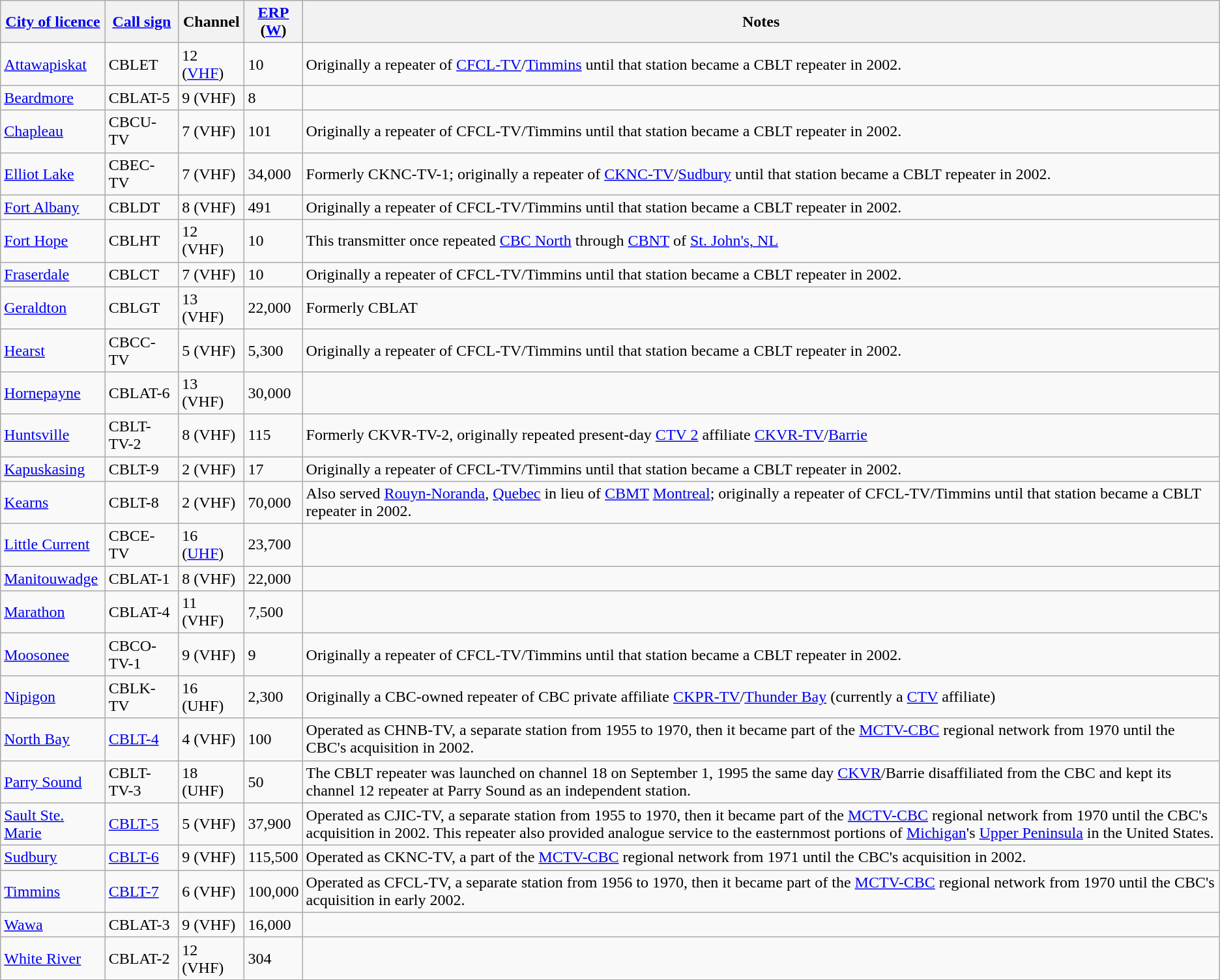<table class="wikitable sortable">
<tr>
<th><a href='#'>City of licence</a></th>
<th><a href='#'>Call sign</a></th>
<th scope = "row">Channel</th>
<th><a href='#'>ERP</a><br>(<a href='#'>W</a>)</th>
<th scope = "row">Notes</th>
</tr>
<tr>
<td><a href='#'>Attawapiskat</a></td>
<td>CBLET</td>
<td>12 (<a href='#'>VHF</a>)</td>
<td>10</td>
<td>Originally a repeater of <a href='#'>CFCL-TV</a>/<a href='#'>Timmins</a> until that station became a CBLT repeater in 2002.</td>
</tr>
<tr>
<td><a href='#'>Beardmore</a></td>
<td>CBLAT-5</td>
<td>9 (VHF)</td>
<td>8</td>
<td></td>
</tr>
<tr>
<td><a href='#'>Chapleau</a></td>
<td>CBCU-TV</td>
<td>7 (VHF)</td>
<td>101</td>
<td>Originally a repeater of CFCL-TV/Timmins until that station became a CBLT repeater in 2002.</td>
</tr>
<tr>
<td><a href='#'>Elliot Lake</a></td>
<td>CBEC-TV</td>
<td>7 (VHF)</td>
<td>34,000</td>
<td>Formerly CKNC-TV-1; originally a repeater of <a href='#'>CKNC-TV</a>/<a href='#'>Sudbury</a> until that station became a CBLT repeater in 2002.</td>
</tr>
<tr>
<td><a href='#'>Fort Albany</a></td>
<td>CBLDT</td>
<td>8 (VHF)</td>
<td>491</td>
<td>Originally a repeater of CFCL-TV/Timmins until that station became a CBLT repeater in 2002.</td>
</tr>
<tr>
<td><a href='#'>Fort Hope</a></td>
<td>CBLHT</td>
<td>12 (VHF)</td>
<td>10</td>
<td>This transmitter once repeated <a href='#'>CBC North</a> through <a href='#'>CBNT</a> of <a href='#'>St. John's, NL</a></td>
</tr>
<tr>
<td><a href='#'>Fraserdale</a></td>
<td>CBLCT</td>
<td>7 (VHF)</td>
<td>10</td>
<td>Originally a repeater of CFCL-TV/Timmins until that station became a CBLT repeater in 2002.</td>
</tr>
<tr>
<td><a href='#'>Geraldton</a></td>
<td>CBLGT</td>
<td>13 (VHF)</td>
<td>22,000</td>
<td>Formerly CBLAT</td>
</tr>
<tr>
<td><a href='#'>Hearst</a></td>
<td>CBCC-TV</td>
<td>5 (VHF)</td>
<td>5,300</td>
<td>Originally a repeater of CFCL-TV/Timmins until that station became a CBLT repeater in 2002.</td>
</tr>
<tr>
<td><a href='#'>Hornepayne</a></td>
<td>CBLAT-6</td>
<td>13 (VHF)</td>
<td>30,000</td>
<td></td>
</tr>
<tr>
<td><a href='#'>Huntsville</a></td>
<td>CBLT-TV-2</td>
<td>8 (VHF)</td>
<td>115</td>
<td>Formerly CKVR-TV-2, originally repeated present-day <a href='#'>CTV 2</a> affiliate <a href='#'>CKVR-TV</a>/<a href='#'>Barrie</a></td>
</tr>
<tr>
<td><a href='#'>Kapuskasing</a></td>
<td>CBLT-9</td>
<td>2 (VHF)</td>
<td>17</td>
<td>Originally a repeater of CFCL-TV/Timmins until that station became a CBLT repeater in 2002.</td>
</tr>
<tr>
<td><a href='#'>Kearns</a></td>
<td>CBLT-8</td>
<td>2 (VHF)</td>
<td>70,000</td>
<td>Also served <a href='#'>Rouyn-Noranda</a>, <a href='#'>Quebec</a> in lieu of <a href='#'>CBMT</a> <a href='#'>Montreal</a>; originally a repeater of CFCL-TV/Timmins until that station became a CBLT repeater in 2002.</td>
</tr>
<tr>
<td><a href='#'>Little Current</a></td>
<td>CBCE-TV</td>
<td>16 (<a href='#'>UHF</a>)</td>
<td>23,700</td>
<td></td>
</tr>
<tr>
<td><a href='#'>Manitouwadge</a></td>
<td>CBLAT-1</td>
<td>8 (VHF)</td>
<td>22,000</td>
<td></td>
</tr>
<tr>
<td><a href='#'>Marathon</a></td>
<td>CBLAT-4</td>
<td>11 (VHF)</td>
<td>7,500</td>
<td></td>
</tr>
<tr>
<td><a href='#'>Moosonee</a></td>
<td>CBCO-TV-1</td>
<td>9 (VHF)</td>
<td>9</td>
<td>Originally a repeater of CFCL-TV/Timmins until that station became a CBLT repeater in 2002.</td>
</tr>
<tr>
<td><a href='#'>Nipigon</a></td>
<td>CBLK-TV</td>
<td>16 (UHF)</td>
<td>2,300</td>
<td>Originally a CBC-owned repeater of CBC private affiliate <a href='#'>CKPR-TV</a>/<a href='#'>Thunder Bay</a> (currently a <a href='#'>CTV</a> affiliate)</td>
</tr>
<tr>
<td><a href='#'>North Bay</a></td>
<td><a href='#'>CBLT-4</a></td>
<td>4 (VHF)</td>
<td>100</td>
<td>Operated as CHNB-TV, a separate station from 1955 to 1970, then it became part of the <a href='#'>MCTV-CBC</a> regional network from 1970 until the CBC's acquisition in 2002.</td>
</tr>
<tr>
<td><a href='#'>Parry Sound</a></td>
<td>CBLT-TV-3</td>
<td>18 (UHF)</td>
<td>50</td>
<td>The CBLT repeater was launched on channel 18 on September 1, 1995  the same day <a href='#'>CKVR</a>/Barrie disaffiliated from the CBC and kept its channel 12 repeater at Parry Sound as an independent station. </td>
</tr>
<tr>
<td><a href='#'>Sault Ste. Marie</a></td>
<td><a href='#'>CBLT-5</a></td>
<td>5 (VHF)</td>
<td>37,900</td>
<td>Operated as CJIC-TV, a separate station from 1955 to 1970, then it became part of the <a href='#'>MCTV-CBC</a> regional network from 1970 until the CBC's acquisition in 2002. This repeater also provided analogue service to the easternmost portions of <a href='#'>Michigan</a>'s <a href='#'>Upper Peninsula</a> in the United States.</td>
</tr>
<tr>
<td><a href='#'>Sudbury</a></td>
<td><a href='#'>CBLT-6</a></td>
<td>9 (VHF)</td>
<td>115,500</td>
<td>Operated as CKNC-TV, a part of the <a href='#'>MCTV-CBC</a> regional network from 1971 until the CBC's acquisition in 2002.</td>
</tr>
<tr>
<td><a href='#'>Timmins</a></td>
<td><a href='#'>CBLT-7</a></td>
<td>6 (VHF)</td>
<td>100,000</td>
<td>Operated as CFCL-TV, a separate station from 1956 to 1970, then it became part of the <a href='#'>MCTV-CBC</a> regional network from 1970 until the CBC's acquisition in early 2002.</td>
</tr>
<tr>
<td><a href='#'>Wawa</a></td>
<td>CBLAT-3</td>
<td>9 (VHF)</td>
<td>16,000</td>
<td></td>
</tr>
<tr>
<td><a href='#'>White River</a></td>
<td>CBLAT-2</td>
<td>12 (VHF)</td>
<td>304</td>
<td></td>
</tr>
<tr>
</tr>
</table>
